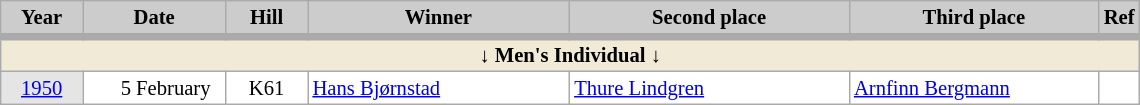<table class="wikitable plainrowheaders" style="background:#fff; font-size:86%; line-height:15px; border:grey solid 1px; border-collapse:collapse;">
<tr style="background:#ccc; text-align:center;">
<th style="background:#ccc;" width="48">Year</th>
<th style="background:#ccc;" width="89">Date</th>
<th style="background:#ccc;" width="48">Hill</th>
<th style="background:#ccc;" width="168">Winner</th>
<th style="background:#ccc;" width="180">Second place</th>
<th style="background:#ccc;" width="160">Third place</th>
<th style="background:#ccc;">Ref</th>
</tr>
<tr>
<td align=center colspan=7 bgcolor=#F0EAD6 style="border-top-width:5px"><strong>↓ Men's Individual ↓</strong></td>
</tr>
<tr>
<td align=center bgcolor=#E5E5E5><a href='#'>1950</a></td>
<td align=right>5 February  </td>
<td align=center>K61</td>
<td> <a href='#'>Hans Bjørnstad</a></td>
<td> <a href='#'>Thure Lindgren</a></td>
<td> <a href='#'>Arnfinn Bergmann</a></td>
<td></td>
</tr>
</table>
